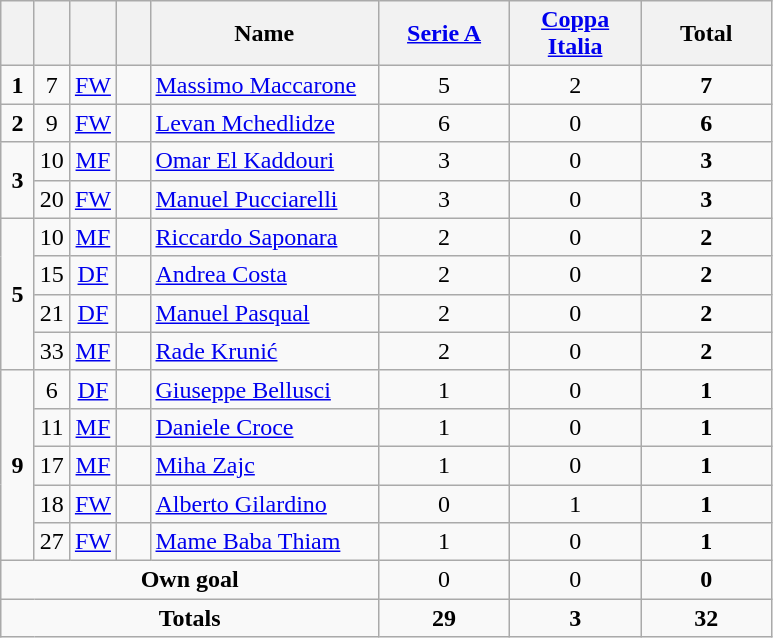<table class="wikitable" style="text-align:center">
<tr>
<th width=15></th>
<th width=15></th>
<th width=15></th>
<th width=15></th>
<th width=145>Name</th>
<th width=80><a href='#'>Serie A</a></th>
<th width=80><a href='#'>Coppa Italia</a></th>
<th width=80>Total</th>
</tr>
<tr>
<td><strong>1</strong></td>
<td>7</td>
<td><a href='#'>FW</a></td>
<td></td>
<td align=left><a href='#'>Massimo Maccarone</a></td>
<td>5</td>
<td>2</td>
<td><strong>7</strong></td>
</tr>
<tr>
<td><strong>2</strong></td>
<td>9</td>
<td><a href='#'>FW</a></td>
<td></td>
<td align=left><a href='#'>Levan Mchedlidze</a></td>
<td>6</td>
<td>0</td>
<td><strong>6</strong></td>
</tr>
<tr>
<td rowspan=2><strong>3</strong></td>
<td>10</td>
<td><a href='#'>MF</a></td>
<td></td>
<td align=left><a href='#'>Omar El Kaddouri</a></td>
<td>3</td>
<td>0</td>
<td><strong>3</strong></td>
</tr>
<tr>
<td>20</td>
<td><a href='#'>FW</a></td>
<td></td>
<td align=left><a href='#'>Manuel Pucciarelli</a></td>
<td>3</td>
<td>0</td>
<td><strong>3</strong></td>
</tr>
<tr>
<td rowspan=4><strong>5</strong></td>
<td>10</td>
<td><a href='#'>MF</a></td>
<td></td>
<td align=left><a href='#'>Riccardo Saponara</a></td>
<td>2</td>
<td>0</td>
<td><strong>2</strong></td>
</tr>
<tr>
<td>15</td>
<td><a href='#'>DF</a></td>
<td></td>
<td align=left><a href='#'>Andrea Costa</a></td>
<td>2</td>
<td>0</td>
<td><strong>2</strong></td>
</tr>
<tr>
<td>21</td>
<td><a href='#'>DF</a></td>
<td></td>
<td align=left><a href='#'>Manuel Pasqual</a></td>
<td>2</td>
<td>0</td>
<td><strong>2</strong></td>
</tr>
<tr>
<td>33</td>
<td><a href='#'>MF</a></td>
<td></td>
<td align=left><a href='#'>Rade Krunić</a></td>
<td>2</td>
<td>0</td>
<td><strong>2</strong></td>
</tr>
<tr>
<td rowspan=5><strong>9</strong></td>
<td>6</td>
<td><a href='#'>DF</a></td>
<td></td>
<td align=left><a href='#'>Giuseppe Bellusci</a></td>
<td>1</td>
<td>0</td>
<td><strong>1</strong></td>
</tr>
<tr>
<td>11</td>
<td><a href='#'>MF</a></td>
<td></td>
<td align=left><a href='#'>Daniele Croce</a></td>
<td>1</td>
<td>0</td>
<td><strong>1</strong></td>
</tr>
<tr>
<td>17</td>
<td><a href='#'>MF</a></td>
<td></td>
<td align=left><a href='#'>Miha Zajc</a></td>
<td>1</td>
<td>0</td>
<td><strong>1</strong></td>
</tr>
<tr>
<td>18</td>
<td><a href='#'>FW</a></td>
<td></td>
<td align=left><a href='#'>Alberto Gilardino</a></td>
<td>0</td>
<td>1</td>
<td><strong>1</strong></td>
</tr>
<tr>
<td>27</td>
<td><a href='#'>FW</a></td>
<td></td>
<td align=left><a href='#'>Mame Baba Thiam</a></td>
<td>1</td>
<td>0</td>
<td><strong>1</strong></td>
</tr>
<tr>
<td colspan=5><strong>Own goal</strong></td>
<td>0</td>
<td>0</td>
<td><strong>0</strong></td>
</tr>
<tr>
<td colspan=5><strong>Totals</strong></td>
<td><strong>29</strong></td>
<td><strong>3</strong></td>
<td><strong>32</strong></td>
</tr>
</table>
